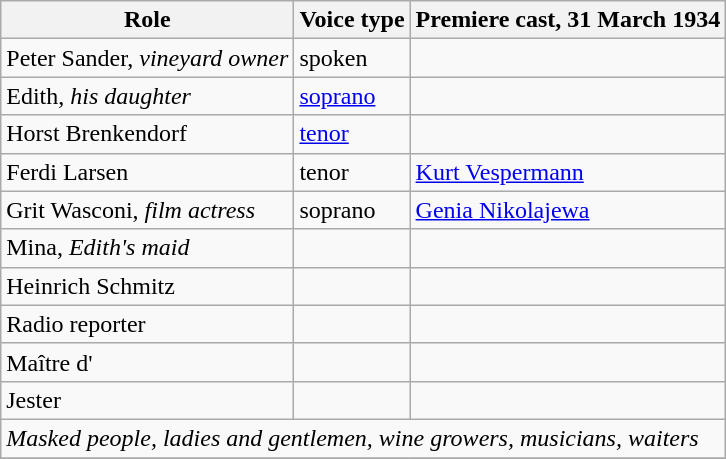<table class="wikitable">
<tr>
<th>Role</th>
<th>Voice type</th>
<th>Premiere cast, 31 March 1934</th>
</tr>
<tr>
<td>Peter Sander, <em>vineyard owner</em></td>
<td>spoken</td>
<td></td>
</tr>
<tr>
<td>Edith, <em>his daughter</em></td>
<td><a href='#'>soprano</a></td>
<td></td>
</tr>
<tr>
<td>Horst Brenkendorf</td>
<td><a href='#'>tenor</a></td>
<td></td>
</tr>
<tr>
<td>Ferdi Larsen</td>
<td>tenor</td>
<td><a href='#'>Kurt Vespermann</a></td>
</tr>
<tr>
<td>Grit Wasconi, <em>film actress</em></td>
<td>soprano</td>
<td><a href='#'>Genia Nikolajewa</a></td>
</tr>
<tr>
<td>Mina, <em>Edith's maid</em></td>
<td></td>
<td></td>
</tr>
<tr>
<td>Heinrich Schmitz</td>
<td></td>
<td></td>
</tr>
<tr>
<td>Radio reporter</td>
<td></td>
<td></td>
</tr>
<tr>
<td>Maître d'</td>
<td></td>
<td></td>
</tr>
<tr>
<td>Jester</td>
<td></td>
<td></td>
</tr>
<tr>
<td colspan="3"><em>Masked people, ladies and gentlemen, wine growers, musicians, waiters</em></td>
</tr>
<tr>
</tr>
</table>
